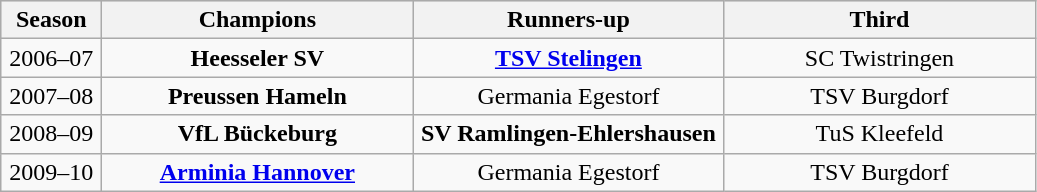<table class="wikitable">
<tr align="center" bgcolor="#dfdfdf">
<th width="60">Season</th>
<th width="200">Champions</th>
<th width="200">Runners-up</th>
<th width="200">Third</th>
</tr>
<tr align="center">
<td>2006–07</td>
<td><strong>Heesseler SV</strong></td>
<td><strong><a href='#'>TSV Stelingen</a></strong></td>
<td>SC Twistringen</td>
</tr>
<tr align="center">
<td>2007–08</td>
<td><strong>Preussen Hameln</strong></td>
<td>Germania Egestorf</td>
<td>TSV Burgdorf</td>
</tr>
<tr align="center">
<td>2008–09</td>
<td><strong>VfL Bückeburg</strong></td>
<td><strong>SV Ramlingen-Ehlershausen</strong></td>
<td>TuS Kleefeld</td>
</tr>
<tr align="center">
<td>2009–10</td>
<td><strong><a href='#'>Arminia Hannover</a></strong></td>
<td>Germania Egestorf</td>
<td>TSV Burgdorf</td>
</tr>
</table>
